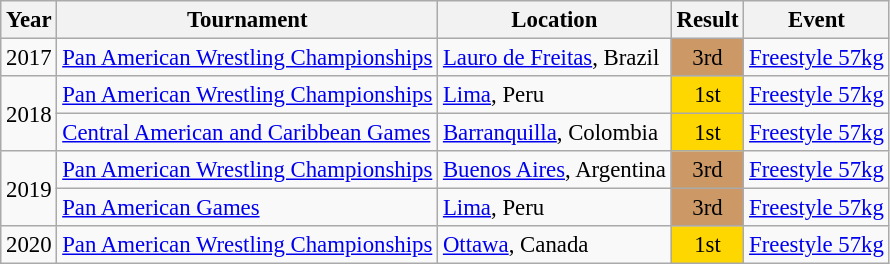<table class="wikitable" style="font-size:95%;">
<tr>
<th>Year</th>
<th>Tournament</th>
<th>Location</th>
<th>Result</th>
<th>Event</th>
</tr>
<tr>
<td>2017</td>
<td><a href='#'>Pan American Wrestling Championships</a></td>
<td><a href='#'>Lauro de Freitas</a>, Brazil</td>
<td align="center" bgcolor="cc9966">3rd</td>
<td><a href='#'>Freestyle 57kg</a></td>
</tr>
<tr>
<td rowspan=2>2018</td>
<td><a href='#'>Pan American Wrestling Championships</a></td>
<td><a href='#'>Lima</a>, Peru</td>
<td align="center" bgcolor="gold">1st</td>
<td><a href='#'>Freestyle 57kg</a></td>
</tr>
<tr>
<td><a href='#'>Central American and Caribbean Games</a></td>
<td><a href='#'>Barranquilla</a>, Colombia</td>
<td align="center" bgcolor="gold">1st</td>
<td><a href='#'>Freestyle 57kg</a></td>
</tr>
<tr>
<td rowspan=2>2019</td>
<td><a href='#'>Pan American Wrestling Championships</a></td>
<td><a href='#'>Buenos Aires</a>, Argentina</td>
<td align="center" bgcolor="cc9966">3rd</td>
<td><a href='#'>Freestyle 57kg</a></td>
</tr>
<tr>
<td><a href='#'>Pan American Games</a></td>
<td><a href='#'>Lima</a>, Peru</td>
<td align="center" bgcolor="cc9966">3rd</td>
<td><a href='#'>Freestyle 57kg</a></td>
</tr>
<tr>
<td>2020</td>
<td><a href='#'>Pan American Wrestling Championships</a></td>
<td><a href='#'>Ottawa</a>, Canada</td>
<td align="center" bgcolor="gold">1st</td>
<td><a href='#'>Freestyle 57kg</a></td>
</tr>
</table>
